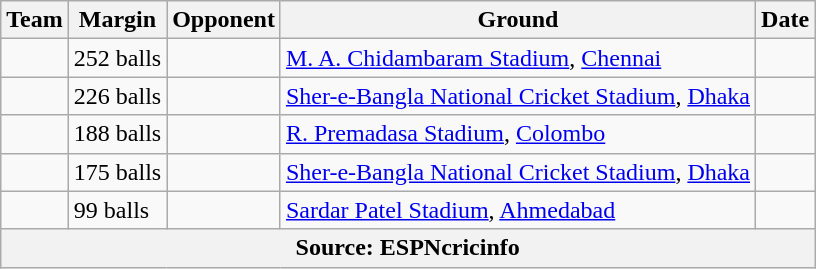<table class="wikitable sortable" style="text-align:center">
<tr>
<th>Team</th>
<th>Margin</th>
<th>Opponent</th>
<th>Ground</th>
<th class="unsortable">Date</th>
</tr>
<tr>
<td style="text-align:left"></td>
<td style="text-align:left">252 balls</td>
<td style="text-align:left"></td>
<td style="text-align:left"><a href='#'>M. A. Chidambaram Stadium</a>, <a href='#'>Chennai</a></td>
<td></td>
</tr>
<tr>
<td style="text-align:left"></td>
<td style="text-align:left">226 balls</td>
<td style="text-align:left"></td>
<td style="text-align:left"><a href='#'>Sher-e-Bangla National Cricket Stadium</a>, <a href='#'>Dhaka</a></td>
<td></td>
</tr>
<tr>
<td style="text-align:left"></td>
<td style="text-align:left">188 balls</td>
<td style="text-align:left"></td>
<td style="text-align:left"><a href='#'>R. Premadasa Stadium</a>, <a href='#'>Colombo</a></td>
<td></td>
</tr>
<tr>
<td style="text-align:left"></td>
<td style="text-align:left">175 balls</td>
<td style="text-align:left"></td>
<td style="text-align:left"><a href='#'>Sher-e-Bangla National Cricket Stadium</a>, <a href='#'>Dhaka</a></td>
<td></td>
</tr>
<tr>
<td style="text-align:left"></td>
<td style="text-align:left">99 balls</td>
<td style="text-align:left"></td>
<td style="text-align:left"><a href='#'>Sardar Patel Stadium</a>, <a href='#'>Ahmedabad</a></td>
<td></td>
</tr>
<tr>
<th colspan=5>Source: ESPNcricinfo </th>
</tr>
</table>
